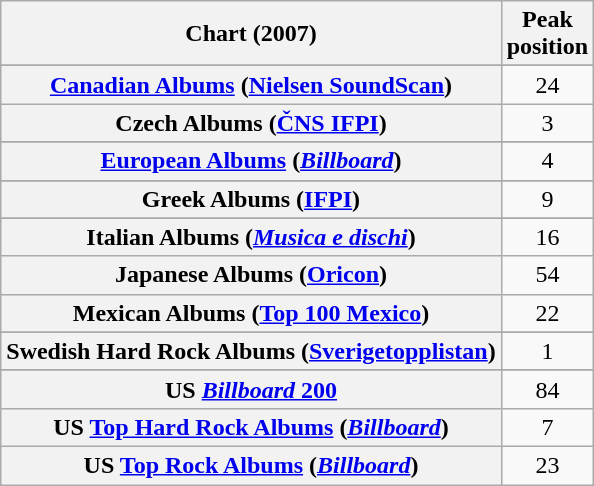<table class="wikitable sortable plainrowheaders" style="text-align:center">
<tr>
<th scope="col">Chart (2007)</th>
<th scope="col">Peak<br>position</th>
</tr>
<tr>
</tr>
<tr>
</tr>
<tr>
</tr>
<tr>
</tr>
<tr>
<th scope="row"><a href='#'>Canadian Albums</a> (<a href='#'>Nielsen SoundScan</a>)</th>
<td>24</td>
</tr>
<tr>
<th scope="row">Czech Albums (<a href='#'>ČNS IFPI</a>)</th>
<td>3</td>
</tr>
<tr>
</tr>
<tr>
</tr>
<tr>
<th scope="row"><a href='#'>European Albums</a> (<em><a href='#'>Billboard</a></em>)</th>
<td>4</td>
</tr>
<tr>
</tr>
<tr>
</tr>
<tr>
</tr>
<tr>
<th scope="row">Greek Albums (<a href='#'>IFPI</a>)</th>
<td>9</td>
</tr>
<tr>
</tr>
<tr>
</tr>
<tr>
</tr>
<tr>
<th scope="row">Italian Albums (<em><a href='#'>Musica e dischi</a></em>)</th>
<td>16</td>
</tr>
<tr>
<th scope="row">Japanese Albums (<a href='#'>Oricon</a>)</th>
<td>54</td>
</tr>
<tr>
<th scope="row">Mexican Albums (<a href='#'>Top 100 Mexico</a>)</th>
<td>22</td>
</tr>
<tr>
</tr>
<tr>
</tr>
<tr>
</tr>
<tr>
</tr>
<tr>
</tr>
<tr>
<th scope="row">Swedish Hard Rock Albums (<a href='#'>Sverigetopplistan</a>)</th>
<td>1</td>
</tr>
<tr>
</tr>
<tr>
</tr>
<tr>
</tr>
<tr>
<th scope="row">US <a href='#'><em>Billboard</em> 200</a></th>
<td>84</td>
</tr>
<tr>
<th scope="row">US <a href='#'>Top Hard Rock Albums</a> (<em><a href='#'>Billboard</a></em>)</th>
<td>7</td>
</tr>
<tr>
<th scope="row">US <a href='#'>Top Rock Albums</a> (<em><a href='#'>Billboard</a></em>)</th>
<td>23</td>
</tr>
</table>
